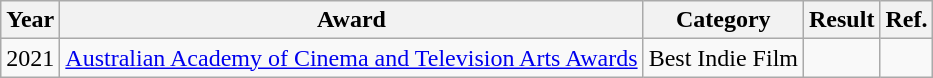<table class="wikitable">
<tr>
<th>Year</th>
<th>Award</th>
<th>Category</th>
<th>Result</th>
<th>Ref.</th>
</tr>
<tr>
<td>2021</td>
<td><a href='#'>Australian Academy of Cinema and Television Arts Awards</a></td>
<td>Best Indie Film</td>
<td></td>
<td></td>
</tr>
</table>
